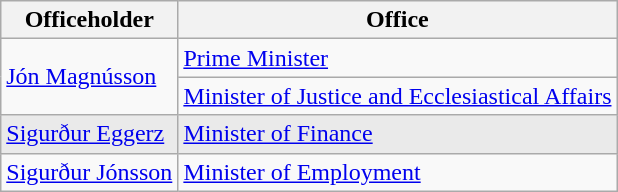<table class="wikitable">
<tr>
<th>Officeholder</th>
<th>Office</th>
</tr>
<tr>
<td rowspan=2><a href='#'>Jón Magnússon</a></td>
<td><a href='#'>Prime Minister</a></td>
</tr>
<tr>
<td><a href='#'>Minister of Justice and Ecclesiastical Affairs</a></td>
</tr>
<tr style="background-color: #EAEAEA;">
<td><a href='#'>Sigurður Eggerz</a></td>
<td><a href='#'>Minister of Finance</a></td>
</tr>
<tr>
<td><a href='#'>Sigurður Jónsson</a></td>
<td><a href='#'>Minister of Employment</a></td>
</tr>
</table>
